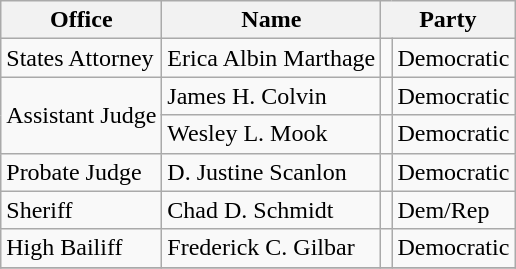<table class="wikitable sortable">
<tr>
<th>Office</th>
<th>Name</th>
<th colspan="2">Party</th>
</tr>
<tr>
<td>States Attorney</td>
<td>Erica Albin Marthage</td>
<td></td>
<td>Democratic</td>
</tr>
<tr>
<td rowspan=2>Assistant Judge</td>
<td>James H. Colvin</td>
<td></td>
<td>Democratic</td>
</tr>
<tr>
<td>Wesley L. Mook</td>
<td></td>
<td>Democratic</td>
</tr>
<tr>
<td>Probate Judge</td>
<td>D. Justine Scanlon</td>
<td></td>
<td>Democratic</td>
</tr>
<tr>
<td>Sheriff</td>
<td>Chad D. Schmidt</td>
<td></td>
<td>Dem/Rep</td>
</tr>
<tr>
<td>High Bailiff</td>
<td>Frederick C. Gilbar</td>
<td></td>
<td>Democratic</td>
</tr>
<tr>
</tr>
</table>
